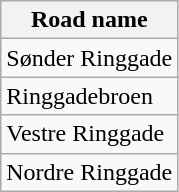<table class="wikitable">
<tr>
<th>Road name</th>
</tr>
<tr>
<td>Sønder Ringgade</td>
</tr>
<tr>
<td>Ringgadebroen</td>
</tr>
<tr>
<td>Vestre Ringgade</td>
</tr>
<tr>
<td>Nordre Ringgade</td>
</tr>
</table>
